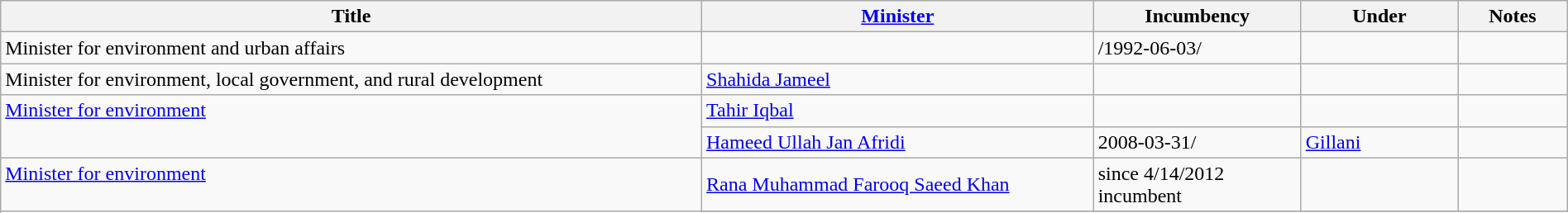<table class="wikitable" style="width:100%;">
<tr>
<th>Title</th>
<th style="width:25%;"><a href='#'>Minister</a></th>
<th style="width:160px;">Incumbency</th>
<th style="width:10%;">Under</th>
<th style="width:7%;">Notes</th>
</tr>
<tr>
<td>Minister for environment and urban affairs</td>
<td></td>
<td>/1992-06-03/</td>
<td></td>
<td></td>
</tr>
<tr>
<td>Minister for environment, local government, and rural development</td>
<td><a href='#'>Shahida Jameel</a></td>
<td></td>
<td></td>
<td></td>
</tr>
<tr>
<td rowspan="2" style="vertical-align:top;"><a href='#'>Minister for environment</a></td>
<td><a href='#'>Tahir Iqbal</a></td>
<td></td>
<td></td>
<td></td>
</tr>
<tr>
<td><a href='#'>Hameed Ullah Jan Afridi</a></td>
<td>2008-03-31/</td>
<td><a href='#'>Gillani</a></td>
<td></td>
</tr>
<tr>
<td rowspan="2" style="vertical-align:top;"><a href='#'>Minister for environment</a></td>
<td><a href='#'>Rana Muhammad Farooq Saeed Khan</a></td>
<td>since 4/14/2012 incumbent</td>
<td></td>
<td></td>
</tr>
<tr>
</tr>
</table>
